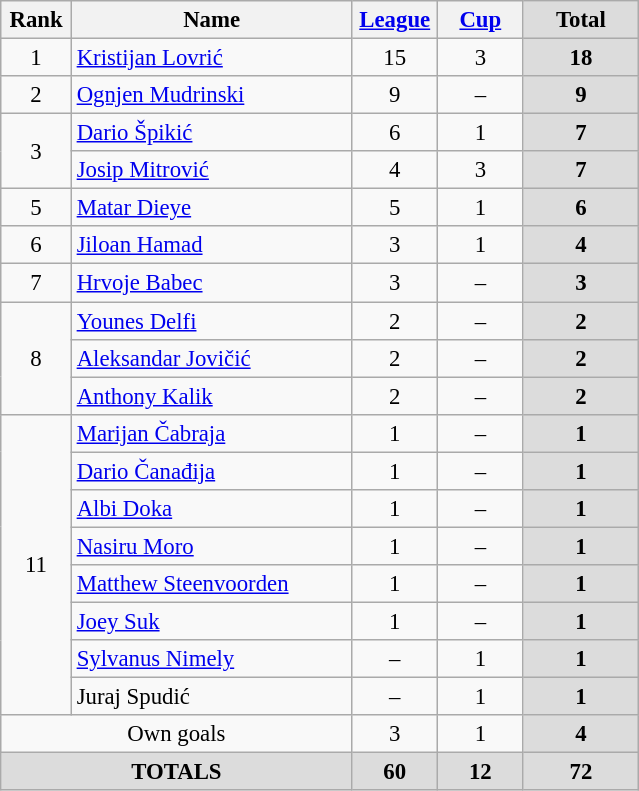<table class="wikitable" style="font-size: 95%; text-align: center;">
<tr>
<th width=40>Rank</th>
<th width=180>Name</th>
<th width=50><a href='#'>League</a></th>
<th width=50><a href='#'>Cup</a></th>
<th width=70 style="background: #DCDCDC">Total</th>
</tr>
<tr>
<td rowspan=1>1</td>
<td style="text-align:left;"> <a href='#'>Kristijan Lovrić</a></td>
<td>15</td>
<td>3</td>
<th style="background: #DCDCDC">18</th>
</tr>
<tr>
<td rowspan=1>2</td>
<td style="text-align:left;"> <a href='#'>Ognjen Mudrinski</a></td>
<td>9</td>
<td>–</td>
<th style="background: #DCDCDC">9</th>
</tr>
<tr>
<td rowspan=2>3</td>
<td style="text-align:left;"> <a href='#'>Dario Špikić</a></td>
<td>6</td>
<td>1</td>
<th style="background: #DCDCDC">7</th>
</tr>
<tr>
<td style="text-align:left;"> <a href='#'>Josip Mitrović</a></td>
<td>4</td>
<td>3</td>
<th style="background: #DCDCDC">7</th>
</tr>
<tr>
<td rowspan=1>5</td>
<td style="text-align:left;"> <a href='#'>Matar Dieye</a></td>
<td>5</td>
<td>1</td>
<th style="background: #DCDCDC">6</th>
</tr>
<tr>
<td rowspan=1>6</td>
<td style="text-align:left;"> <a href='#'>Jiloan Hamad</a></td>
<td>3</td>
<td>1</td>
<th style="background: #DCDCDC">4</th>
</tr>
<tr>
<td rowspan=1>7</td>
<td style="text-align:left;"> <a href='#'>Hrvoje Babec</a></td>
<td>3</td>
<td>–</td>
<th style="background: #DCDCDC">3</th>
</tr>
<tr>
<td rowspan=3>8</td>
<td style="text-align:left;"> <a href='#'>Younes Delfi</a></td>
<td>2</td>
<td>–</td>
<th style="background: #DCDCDC">2</th>
</tr>
<tr>
<td style="text-align:left;"> <a href='#'>Aleksandar Jovičić</a></td>
<td>2</td>
<td>–</td>
<th style="background: #DCDCDC">2</th>
</tr>
<tr>
<td style="text-align:left;"> <a href='#'>Anthony Kalik</a></td>
<td>2</td>
<td>–</td>
<th style="background: #DCDCDC">2</th>
</tr>
<tr>
<td rowspan=8>11</td>
<td style="text-align:left;"> <a href='#'>Marijan Čabraja</a></td>
<td>1</td>
<td>–</td>
<th style="background: #DCDCDC">1</th>
</tr>
<tr>
<td style="text-align:left;"> <a href='#'>Dario Čanađija</a></td>
<td>1</td>
<td>–</td>
<th style="background: #DCDCDC">1</th>
</tr>
<tr>
<td style="text-align:left;"> <a href='#'>Albi Doka</a></td>
<td>1</td>
<td>–</td>
<th style="background: #DCDCDC">1</th>
</tr>
<tr>
<td style="text-align:left;"> <a href='#'>Nasiru Moro</a></td>
<td>1</td>
<td>–</td>
<th style="background: #DCDCDC">1</th>
</tr>
<tr>
<td style="text-align:left;"> <a href='#'>Matthew Steenvoorden</a></td>
<td>1</td>
<td>–</td>
<th style="background: #DCDCDC">1</th>
</tr>
<tr>
<td style="text-align:left;"> <a href='#'>Joey Suk</a></td>
<td>1</td>
<td>–</td>
<th style="background: #DCDCDC">1</th>
</tr>
<tr>
<td style="text-align:left;"> <a href='#'>Sylvanus Nimely</a></td>
<td>–</td>
<td>1</td>
<th style="background: #DCDCDC">1</th>
</tr>
<tr>
<td style="text-align:left;"> Juraj Spudić</td>
<td>–</td>
<td>1</td>
<th style="background: #DCDCDC">1</th>
</tr>
<tr>
<td colspan=2 style="text-align:center;">Own goals</td>
<td>3</td>
<td>1</td>
<th style="background: #DCDCDC">4</th>
</tr>
<tr>
<th colspan="2" align="center" style="background: #DCDCDC">TOTALS</th>
<th style="background: #DCDCDC">60</th>
<th style="background: #DCDCDC">12</th>
<th style="background: #DCDCDC">72</th>
</tr>
</table>
